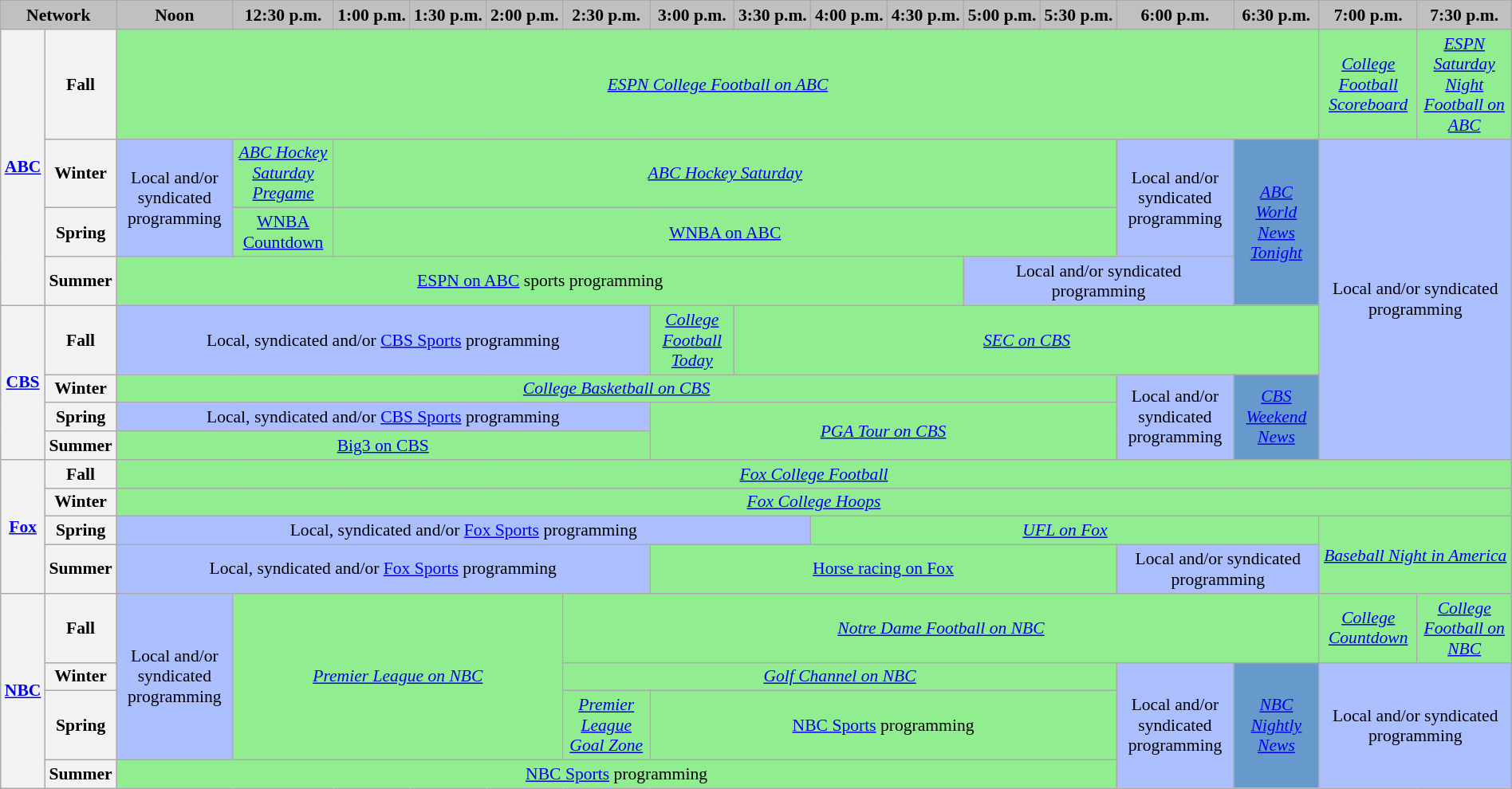<table class="wikitable" style="width:100%;margin-right:0;font-size:90%;text-align:center">
<tr>
<th colspan="2" style="background:#C0C0C0; width:1.5%; text-align:center;">Network</th>
<th style="background:#C0C0C0; text-align:center;">Noon</th>
<th style="background:#C0C0C0; text-align:center;">12:30 p.m.</th>
<th style="background:#C0C0C0; text-align:center;">1:00 p.m.</th>
<th style="background:#C0C0C0; text-align:center;">1:30 p.m.</th>
<th style="background:#C0C0C0; text-align:center;">2:00 p.m.</th>
<th style="background:#C0C0C0; text-align:center;">2:30 p.m.</th>
<th style="background:#C0C0C0; text-align:center;">3:00 p.m.</th>
<th style="background:#C0C0C0; text-align:center;">3:30 p.m.</th>
<th style="background:#C0C0C0; text-align:center;">4:00 p.m.</th>
<th style="background:#C0C0C0; text-align:center;">4:30 p.m.</th>
<th style="background:#C0C0C0; text-align:center;">5:00 p.m.</th>
<th style="background:#C0C0C0; text-align:center;">5:30 p.m.</th>
<th style="background:#C0C0C0; text-align:center;">6:00 p.m.</th>
<th style="background:#C0C0C0; text-align:center;">6:30 p.m.</th>
<th style="background:#C0C0C0; text-align:center;">7:00 p.m.</th>
<th style="background:#C0C0C0; text-align:center;">7:30 p.m.</th>
</tr>
<tr>
<th rowspan="4"><a href='#'>ABC</a></th>
<th>Fall</th>
<td colspan="14" style="background:lightgreen;"><em><a href='#'>ESPN College Football on ABC</a></em></td>
<td style="background:lightgreen;"><em><a href='#'>College Football Scoreboard</a></em></td>
<td style="background:lightgreen;"><em><a href='#'>ESPN Saturday Night Football on ABC</a></em><br></td>
</tr>
<tr>
<th>Winter</th>
<td rowspan="2" style="background:#abbfff;">Local and/or syndicated programming</td>
<td style="background:lightgreen;"><em><a href='#'>ABC Hockey Saturday Pregame</a></em></td>
<td colspan="10" style="background:lightgreen;"><em><a href='#'>ABC Hockey Saturday</a></em></td>
<td rowspan="2" style="background:#abbfff;">Local and/or syndicated programming</td>
<td rowspan="3" style="background: #6699CC;"><em><a href='#'>ABC World News Tonight</a></em></td>
<td colspan="2" rowspan="7" style="background:#abbfff;">Local and/or syndicated programming</td>
</tr>
<tr>
<th>Spring</th>
<td style="background:lightgreen;"><a href='#'>WNBA Countdown</a></td>
<td colspan="10" style="background:lightgreen;"><a href='#'>WNBA on ABC</a></td>
</tr>
<tr>
<th>Summer</th>
<td colspan="10" style="background:lightgreen;"><a href='#'>ESPN on ABC</a> sports programming</td>
<td colspan="3" style="background:#abbfff;">Local and/or syndicated programming</td>
</tr>
<tr>
<th rowspan="4"><a href='#'>CBS</a></th>
<th>Fall</th>
<td colspan="6" style="background:#abbfff;">Local, syndicated  and/or <a href='#'>CBS Sports</a> programming</td>
<td style="background:lightgreen;"><em><a href='#'>College Football Today</a></em></td>
<td colspan="7" style="background:lightgreen;"><em><a href='#'>SEC on CBS</a></em></td>
</tr>
<tr>
<th>Winter</th>
<td colspan="12" style="background:lightgreen;"><em><a href='#'>College Basketball on CBS</a></em></td>
<td rowspan="3" style="background:#abbfff;">Local and/or syndicated programming</td>
<td rowspan="3" style="background: #6699CC;"><em><a href='#'>CBS Weekend News</a></em></td>
</tr>
<tr>
<th>Spring</th>
<td colspan="6" style="background:#abbfff;">Local, syndicated  and/or <a href='#'>CBS Sports</a> programming</td>
<td colspan="6" rowspan="2" style="background:lightgreen;"><em><a href='#'>PGA Tour on CBS</a></em></td>
</tr>
<tr>
<th>Summer</th>
<td colspan="6" style="background:lightgreen;"><a href='#'>Big3 on CBS</a></td>
</tr>
<tr>
<th rowspan="4"><a href='#'>Fox</a></th>
<th>Fall</th>
<td colspan="16" style="background:lightgreen;"><em><a href='#'>Fox College Football</a></em> </td>
</tr>
<tr>
<th>Winter</th>
<td colspan="16" style="background:lightgreen;"><em><a href='#'>Fox College Hoops</a></em> </td>
</tr>
<tr>
<th>Spring</th>
<td colspan="8" style="background:#abbfff;">Local, syndicated  and/or <a href='#'>Fox Sports</a> programming</td>
<td colspan="6" style="background:lightgreen;"><em><a href='#'>UFL on Fox</a></em></td>
<td colspan="2" rowspan="2" style="background:lightgreen;"><em><a href='#'>Baseball Night in America</a></em> </td>
</tr>
<tr>
<th>Summer</th>
<td colspan="6" style="background:#abbfff;">Local, syndicated  and/or <a href='#'>Fox Sports</a> programming</td>
<td colspan="6" style="background:lightgreen;"><a href='#'>Horse racing on Fox</a></td>
<td colspan="2" style="background:#abbfff;">Local and/or syndicated programming</td>
</tr>
<tr>
<th rowspan="4"><a href='#'>NBC</a></th>
<th>Fall</th>
<td rowspan="3" style="background:#abbfff;">Local and/or syndicated programming</td>
<td colspan="4" rowspan="3" style="background:lightgreen;"><em><a href='#'>Premier League on NBC</a></em></td>
<td colspan="9" style="background:lightgreen;"><em><a href='#'>Notre Dame Football on NBC</a></em></td>
<td style="background:lightgreen;"><em><a href='#'>College Countdown</a></em></td>
<td style="background:lightgreen;"><em><a href='#'>College Football on NBC</a></em> </td>
</tr>
<tr>
<th>Winter</th>
<td colspan="7" style="background:lightgreen;"><em><a href='#'>Golf Channel on NBC</a></em></td>
<td rowspan="3" style="background:#abbfff;">Local and/or syndicated programming</td>
<td rowspan="3" style="background: #6699CC;"><em><a href='#'>NBC Nightly News</a></em></td>
<td colspan="2" rowspan="4" style="background:#abbfff;">Local and/or syndicated programming</td>
</tr>
<tr>
<th>Spring</th>
<td style="background:lightgreen;"><em><a href='#'>Premier League Goal Zone</a></em></td>
<td colspan="6" style="background:lightgreen;"><a href='#'>NBC Sports</a> programming</td>
</tr>
<tr>
<th>Summer</th>
<td colspan="12" style="background:lightgreen;"><a href='#'>NBC Sports</a> programming</td>
</tr>
</table>
